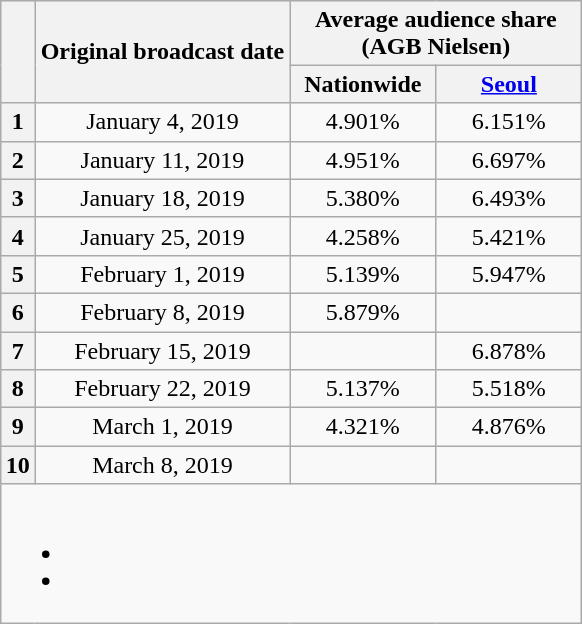<table class="wikitable" style="text-align:center;max-width:450px; margin-left: auto; margin-right: auto; border: none;">
<tr>
</tr>
<tr>
<th rowspan="2"></th>
<th rowspan="2">Original broadcast date</th>
<th colspan="2">Average audience share<br>(AGB Nielsen)</th>
</tr>
<tr>
<th width="90">Nationwide</th>
<th width="90"><a href='#'>Seoul</a></th>
</tr>
<tr>
<th>1</th>
<td>January 4, 2019</td>
<td>4.901%</td>
<td>6.151%</td>
</tr>
<tr>
<th>2</th>
<td>January 11, 2019</td>
<td>4.951%</td>
<td>6.697%</td>
</tr>
<tr>
<th>3</th>
<td>January 18, 2019</td>
<td>5.380%</td>
<td>6.493%</td>
</tr>
<tr>
<th>4</th>
<td>January 25, 2019</td>
<td>4.258%</td>
<td>5.421%</td>
</tr>
<tr>
<th>5</th>
<td>February 1, 2019</td>
<td>5.139%</td>
<td>5.947%</td>
</tr>
<tr>
<th>6</th>
<td>February 8, 2019</td>
<td>5.879%</td>
<td></td>
</tr>
<tr>
<th>7</th>
<td>February 15, 2019</td>
<td></td>
<td>6.878%</td>
</tr>
<tr>
<th>8</th>
<td>February 22, 2019</td>
<td>5.137%</td>
<td>5.518%</td>
</tr>
<tr>
<th>9</th>
<td>March 1, 2019</td>
<td>4.321%</td>
<td>4.876%</td>
</tr>
<tr>
<th>10</th>
<td>March 8, 2019</td>
<td></td>
<td></td>
</tr>
<tr>
<td colspan="4"><br><ul><li></li><li></li></ul></td>
</tr>
</table>
